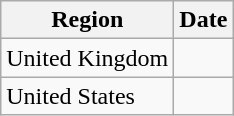<table class="wikitable">
<tr>
<th>Region</th>
<th>Date</th>
</tr>
<tr>
<td>United Kingdom</td>
<td></td>
</tr>
<tr>
<td>United States</td>
<td></td>
</tr>
</table>
